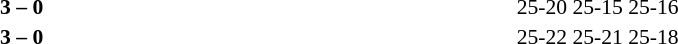<table width=100% cellspacing=1>
<tr>
<th width=20%></th>
<th width=12%></th>
<th width=20%></th>
<th width=33%></th>
<td></td>
</tr>
<tr style=font-size:90%>
<td align=right><strong></strong></td>
<td align=center><strong>3 – 0</strong></td>
<td></td>
<td>25-20 25-15 25-16</td>
<td></td>
</tr>
<tr style=font-size:90%>
<td align=right><strong></strong></td>
<td align=center><strong>3 – 0</strong></td>
<td></td>
<td>25-22 25-21 25-18</td>
</tr>
</table>
